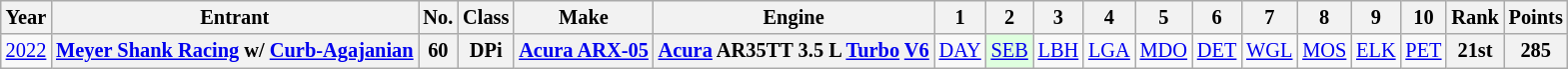<table class="wikitable" style="text-align:center; font-size:85%">
<tr>
<th>Year</th>
<th>Entrant</th>
<th>No.</th>
<th>Class</th>
<th>Make</th>
<th>Engine</th>
<th>1</th>
<th>2</th>
<th>3</th>
<th>4</th>
<th>5</th>
<th>6</th>
<th>7</th>
<th>8</th>
<th>9</th>
<th>10</th>
<th>Rank</th>
<th>Points</th>
</tr>
<tr>
<td><a href='#'>2022</a></td>
<th nowrap><a href='#'>Meyer Shank Racing</a> w/ <a href='#'>Curb-Agajanian</a></th>
<th>60</th>
<th>DPi</th>
<th nowrap><a href='#'>Acura ARX-05</a></th>
<th nowrap><a href='#'>Acura</a> AR35TT 3.5 L <a href='#'>Turbo</a> <a href='#'>V6</a></th>
<td><a href='#'>DAY</a></td>
<td style="background:#DFFFDF;"><a href='#'>SEB</a><br></td>
<td><a href='#'>LBH</a></td>
<td><a href='#'>LGA</a></td>
<td><a href='#'>MDO</a></td>
<td><a href='#'>DET</a></td>
<td><a href='#'>WGL</a></td>
<td><a href='#'>MOS</a></td>
<td><a href='#'>ELK</a></td>
<td><a href='#'>PET</a></td>
<th>21st</th>
<th>285</th>
</tr>
</table>
